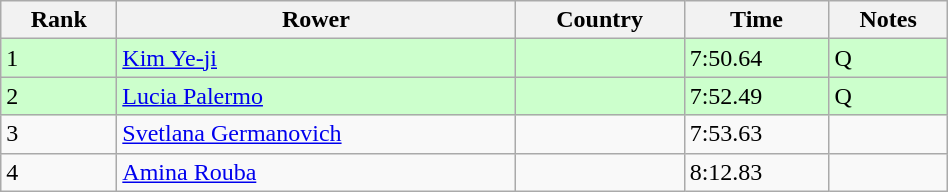<table class="wikitable sortable" width=50%>
<tr>
<th>Rank</th>
<th>Rower</th>
<th>Country</th>
<th>Time</th>
<th>Notes</th>
</tr>
<tr bgcolor=ccffcc>
<td>1</td>
<td><a href='#'>Kim Ye-ji</a></td>
<td></td>
<td>7:50.64</td>
<td>Q</td>
</tr>
<tr bgcolor=ccffcc>
<td>2</td>
<td><a href='#'>Lucia Palermo</a></td>
<td></td>
<td>7:52.49</td>
<td>Q</td>
</tr>
<tr>
<td>3</td>
<td><a href='#'>Svetlana Germanovich</a></td>
<td></td>
<td>7:53.63</td>
<td></td>
</tr>
<tr>
<td>4</td>
<td><a href='#'>Amina Rouba</a></td>
<td></td>
<td>8:12.83</td>
<td></td>
</tr>
</table>
